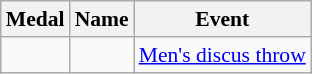<table class="wikitable sortable" style="font-size:90%">
<tr>
<th>Medal</th>
<th>Name</th>
<th>Event</th>
</tr>
<tr>
<td></td>
<td></td>
<td><a href='#'>Men's discus throw</a></td>
</tr>
</table>
